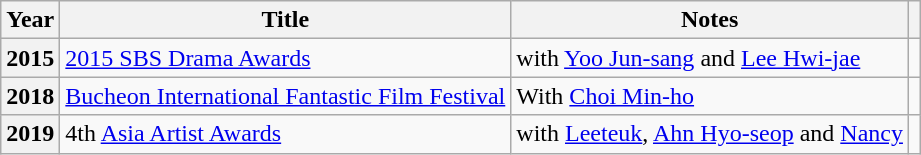<table class="wikitable plainrowheaders sortable">
<tr>
<th scope="col">Year</th>
<th scope="col">Title</th>
<th scope="col">Notes</th>
<th scope="col" class="unsortable"></th>
</tr>
<tr>
<th scope="row">2015</th>
<td><a href='#'>2015 SBS Drama Awards</a></td>
<td>with <a href='#'>Yoo Jun-sang</a> and <a href='#'>Lee Hwi-jae</a></td>
<td style="text-align:center"></td>
</tr>
<tr>
<th scope="row">2018</th>
<td><a href='#'>Bucheon International Fantastic Film Festival</a></td>
<td>With <a href='#'>Choi Min-ho</a></td>
<td style="text-align:center"></td>
</tr>
<tr>
<th scope="row">2019</th>
<td>4th <a href='#'>Asia Artist Awards</a></td>
<td>with <a href='#'>Leeteuk</a>, <a href='#'>Ahn Hyo-seop</a> and <a href='#'>Nancy</a></td>
<td style="text-align:center"></td>
</tr>
</table>
